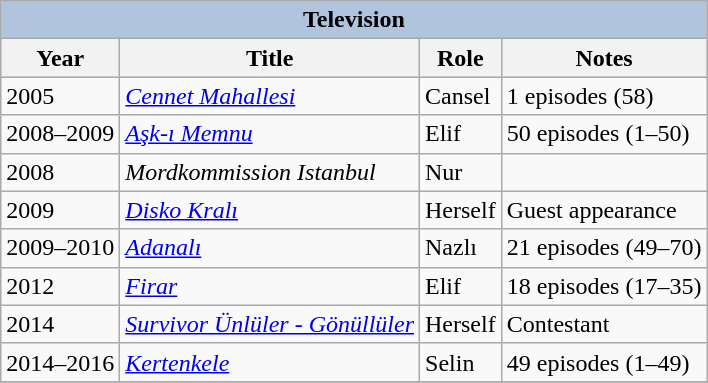<table class="wikitable plainrowheaders sortable" style="margin-right: 0;">
<tr bgcolor="#CCCCCC" align="center">
<th colspan="4" style="background: LightSteelBlue;">Television</th>
</tr>
<tr bgcolor="#CCCCCC" align="center">
<th>Year</th>
<th>Title</th>
<th>Role</th>
<th>Notes</th>
</tr>
<tr>
<td>2005</td>
<td><em><a href='#'>Cennet Mahallesi</a></em></td>
<td>Cansel</td>
<td>1 episodes (58)</td>
</tr>
<tr>
<td>2008–2009</td>
<td><a href='#'><em>Aşk-ı Memnu</em></a></td>
<td>Elif</td>
<td>50 episodes (1–50)</td>
</tr>
<tr>
<td>2008</td>
<td><em>Mordkommission Istanbul</em></td>
<td>Nur</td>
<td></td>
</tr>
<tr>
<td>2009</td>
<td><em><a href='#'>Disko Kralı</a></em></td>
<td>Herself</td>
<td>Guest appearance</td>
</tr>
<tr>
<td>2009–2010</td>
<td><em><a href='#'>Adanalı</a></em></td>
<td>Nazlı</td>
<td>21 episodes (49–70)</td>
</tr>
<tr>
<td>2012</td>
<td><a href='#'><em>Firar</em></a></td>
<td>Elif</td>
<td>18 episodes (17–35)</td>
</tr>
<tr>
<td>2014</td>
<td><a href='#'><em>Survivor Ünlüler - Gönüllüler</em></a></td>
<td>Herself</td>
<td>Contestant</td>
</tr>
<tr>
<td>2014–2016</td>
<td><a href='#'><em>Kertenkele</em></a></td>
<td>Selin</td>
<td>49 episodes (1–49)</td>
</tr>
<tr>
</tr>
</table>
